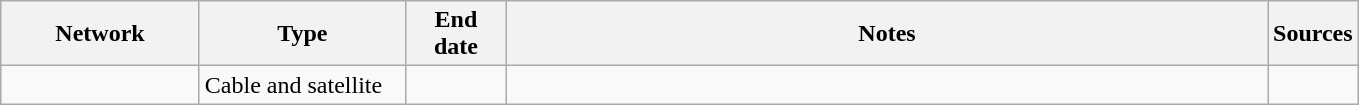<table class="wikitable">
<tr>
<th style="text-align:center; width:125px">Network</th>
<th style="text-align:center; width:130px">Type</th>
<th style="text-align:center; width:60px">End date</th>
<th style="text-align:center; width:500px">Notes</th>
<th style="text-align:center; width:30px">Sources</th>
</tr>
<tr>
<td><a href='#'></a></td>
<td>Cable and satellite</td>
<td></td>
<td></td>
<td></td>
</tr>
</table>
